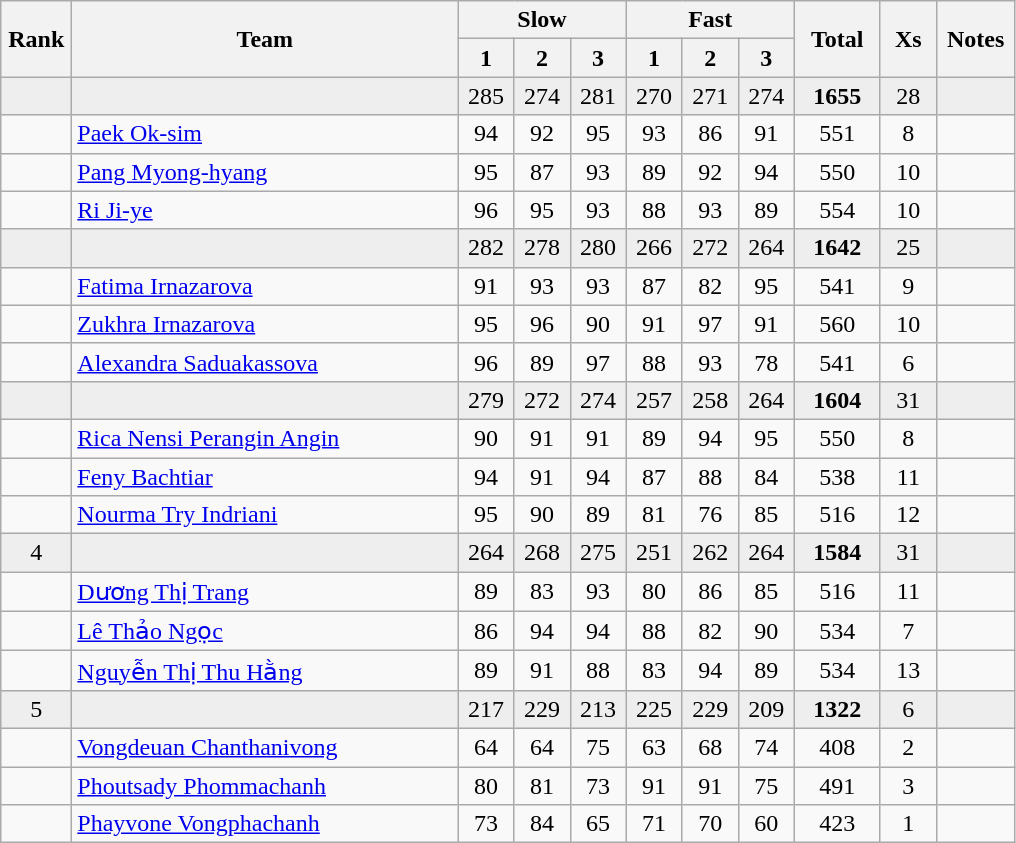<table class="wikitable" style="text-align:center">
<tr>
<th rowspan=2 width=40>Rank</th>
<th rowspan=2 width=250>Team</th>
<th colspan=3>Slow</th>
<th colspan=3>Fast</th>
<th rowspan=2 width=50>Total</th>
<th rowspan=2 width=30>Xs</th>
<th rowspan=2 width=45>Notes</th>
</tr>
<tr>
<th width=30>1</th>
<th width=30>2</th>
<th width=30>3</th>
<th width=30>1</th>
<th width=30>2</th>
<th width=30>3</th>
</tr>
<tr bgcolor=eeeeee>
<td></td>
<td align=left></td>
<td>285</td>
<td>274</td>
<td>281</td>
<td>270</td>
<td>271</td>
<td>274</td>
<td><strong>1655</strong></td>
<td>28</td>
<td></td>
</tr>
<tr>
<td></td>
<td align=left><a href='#'>Paek Ok-sim</a></td>
<td>94</td>
<td>92</td>
<td>95</td>
<td>93</td>
<td>86</td>
<td>91</td>
<td>551</td>
<td>8</td>
<td></td>
</tr>
<tr>
<td></td>
<td align=left><a href='#'>Pang Myong-hyang</a></td>
<td>95</td>
<td>87</td>
<td>93</td>
<td>89</td>
<td>92</td>
<td>94</td>
<td>550</td>
<td>10</td>
<td></td>
</tr>
<tr>
<td></td>
<td align=left><a href='#'>Ri Ji-ye</a></td>
<td>96</td>
<td>95</td>
<td>93</td>
<td>88</td>
<td>93</td>
<td>89</td>
<td>554</td>
<td>10</td>
<td></td>
</tr>
<tr bgcolor=eeeeee>
<td></td>
<td align=left></td>
<td>282</td>
<td>278</td>
<td>280</td>
<td>266</td>
<td>272</td>
<td>264</td>
<td><strong>1642</strong></td>
<td>25</td>
<td></td>
</tr>
<tr>
<td></td>
<td align=left><a href='#'>Fatima Irnazarova</a></td>
<td>91</td>
<td>93</td>
<td>93</td>
<td>87</td>
<td>82</td>
<td>95</td>
<td>541</td>
<td>9</td>
<td></td>
</tr>
<tr>
<td></td>
<td align=left><a href='#'>Zukhra Irnazarova</a></td>
<td>95</td>
<td>96</td>
<td>90</td>
<td>91</td>
<td>97</td>
<td>91</td>
<td>560</td>
<td>10</td>
<td></td>
</tr>
<tr>
<td></td>
<td align=left><a href='#'>Alexandra Saduakassova</a></td>
<td>96</td>
<td>89</td>
<td>97</td>
<td>88</td>
<td>93</td>
<td>78</td>
<td>541</td>
<td>6</td>
<td></td>
</tr>
<tr bgcolor=eeeeee>
<td></td>
<td align=left></td>
<td>279</td>
<td>272</td>
<td>274</td>
<td>257</td>
<td>258</td>
<td>264</td>
<td><strong>1604</strong></td>
<td>31</td>
<td></td>
</tr>
<tr>
<td></td>
<td align=left><a href='#'>Rica Nensi Perangin Angin</a></td>
<td>90</td>
<td>91</td>
<td>91</td>
<td>89</td>
<td>94</td>
<td>95</td>
<td>550</td>
<td>8</td>
<td></td>
</tr>
<tr>
<td></td>
<td align=left><a href='#'>Feny Bachtiar</a></td>
<td>94</td>
<td>91</td>
<td>94</td>
<td>87</td>
<td>88</td>
<td>84</td>
<td>538</td>
<td>11</td>
<td></td>
</tr>
<tr>
<td></td>
<td align=left><a href='#'>Nourma Try Indriani</a></td>
<td>95</td>
<td>90</td>
<td>89</td>
<td>81</td>
<td>76</td>
<td>85</td>
<td>516</td>
<td>12</td>
<td></td>
</tr>
<tr bgcolor=eeeeee>
<td>4</td>
<td align=left></td>
<td>264</td>
<td>268</td>
<td>275</td>
<td>251</td>
<td>262</td>
<td>264</td>
<td><strong>1584</strong></td>
<td>31</td>
<td></td>
</tr>
<tr>
<td></td>
<td align=left><a href='#'>Dương Thị Trang</a></td>
<td>89</td>
<td>83</td>
<td>93</td>
<td>80</td>
<td>86</td>
<td>85</td>
<td>516</td>
<td>11</td>
<td></td>
</tr>
<tr>
<td></td>
<td align=left><a href='#'>Lê Thảo Ngọc</a></td>
<td>86</td>
<td>94</td>
<td>94</td>
<td>88</td>
<td>82</td>
<td>90</td>
<td>534</td>
<td>7</td>
<td></td>
</tr>
<tr>
<td></td>
<td align=left><a href='#'>Nguyễn Thị Thu Hằng</a></td>
<td>89</td>
<td>91</td>
<td>88</td>
<td>83</td>
<td>94</td>
<td>89</td>
<td>534</td>
<td>13</td>
<td></td>
</tr>
<tr bgcolor=eeeeee>
<td>5</td>
<td align=left></td>
<td>217</td>
<td>229</td>
<td>213</td>
<td>225</td>
<td>229</td>
<td>209</td>
<td><strong>1322</strong></td>
<td>6</td>
<td></td>
</tr>
<tr>
<td></td>
<td align=left><a href='#'>Vongdeuan Chanthanivong</a></td>
<td>64</td>
<td>64</td>
<td>75</td>
<td>63</td>
<td>68</td>
<td>74</td>
<td>408</td>
<td>2</td>
<td></td>
</tr>
<tr>
<td></td>
<td align=left><a href='#'>Phoutsady Phommachanh</a></td>
<td>80</td>
<td>81</td>
<td>73</td>
<td>91</td>
<td>91</td>
<td>75</td>
<td>491</td>
<td>3</td>
<td></td>
</tr>
<tr>
<td></td>
<td align=left><a href='#'>Phayvone Vongphachanh</a></td>
<td>73</td>
<td>84</td>
<td>65</td>
<td>71</td>
<td>70</td>
<td>60</td>
<td>423</td>
<td>1</td>
<td></td>
</tr>
</table>
